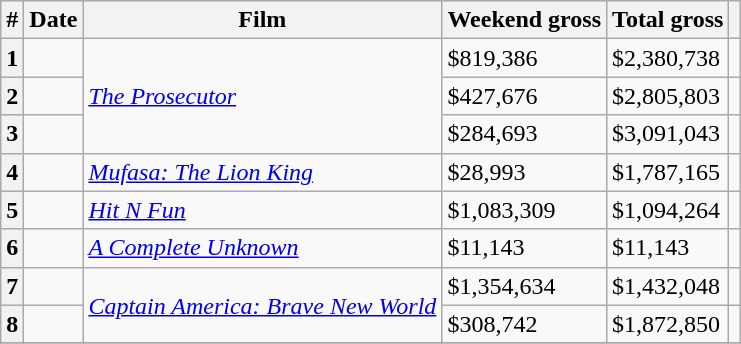<table class="wikitable sortable">
<tr>
<th>#</th>
<th>Date</th>
<th>Film</th>
<th>Weekend gross</th>
<th>Total gross</th>
<th></th>
</tr>
<tr>
<th style="text-align:center;">1</th>
<td></td>
<td rowspan=3><em><a href='#'>The Prosecutor</a></em></td>
<td>$819,386</td>
<td>$2,380,738</td>
<td></td>
</tr>
<tr>
<th style="text-align:center;">2</th>
<td></td>
<td>$427,676</td>
<td>$2,805,803</td>
<td></td>
</tr>
<tr>
<th style="text-align:center;">3</th>
<td></td>
<td>$284,693</td>
<td>$3,091,043</td>
<td></td>
</tr>
<tr>
<th style="text-align:center;">4</th>
<td></td>
<td><em><a href='#'>Mufasa: The Lion King</a></em></td>
<td>$28,993</td>
<td>$1,787,165</td>
<td></td>
</tr>
<tr>
<th style="text-align:center;">5</th>
<td></td>
<td><em><a href='#'>Hit N Fun</a></em></td>
<td>$1,083,309</td>
<td>$1,094,264</td>
<td></td>
</tr>
<tr>
<th style="text-align:center;">6</th>
<td></td>
<td><em><a href='#'>A Complete Unknown</a></em></td>
<td>$11,143</td>
<td>$11,143</td>
<td></td>
</tr>
<tr>
<th style="text-align:center;">7</th>
<td></td>
<td rowspan=2><em><a href='#'>Captain America: Brave New World</a></em></td>
<td>$1,354,634</td>
<td>$1,432,048</td>
<td></td>
</tr>
<tr>
<th style="text-align:center;">8</th>
<td></td>
<td>$308,742</td>
<td>$1,872,850</td>
<td></td>
</tr>
<tr>
</tr>
</table>
